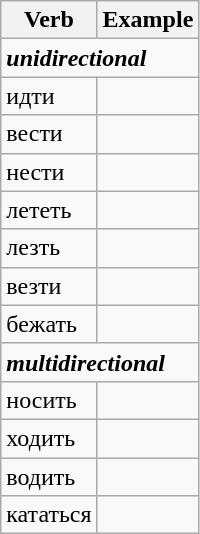<table class="wikitable">
<tr style="vertical-align: top;">
<th>Verb</th>
<th>Example</th>
</tr>
<tr style="vertical-align: top;">
<td colspan="2"><strong><em>unidirectional</em></strong></td>
</tr>
<tr style="vertical-align: top;">
<td>идти</td>
<td></td>
</tr>
<tr style="vertical-align: top;">
<td>вести</td>
<td><br></td>
</tr>
<tr style="vertical-align: top;">
<td>нести</td>
<td><br></td>
</tr>
<tr style="vertical-align: top;">
<td>лететь</td>
<td><br></td>
</tr>
<tr style="vertical-align: top;">
<td>лезть</td>
<td><br></td>
</tr>
<tr style="vertical-align: top;">
<td>везти</td>
<td><br></td>
</tr>
<tr style="vertical-align: top;">
<td>бежать</td>
<td><br></td>
</tr>
<tr style="vertical-align: top;">
<td colspan="2"><strong><em>multidirectional</em></strong></td>
</tr>
<tr style="vertical-align: top;">
<td>носить</td>
<td><br></td>
</tr>
<tr style="vertical-align: top;">
<td>ходить</td>
<td><br></td>
</tr>
<tr style="vertical-align: top;">
<td>водить</td>
<td><br></td>
</tr>
<tr style="vertical-align: top;">
<td>кататься</td>
<td><br></td>
</tr>
</table>
